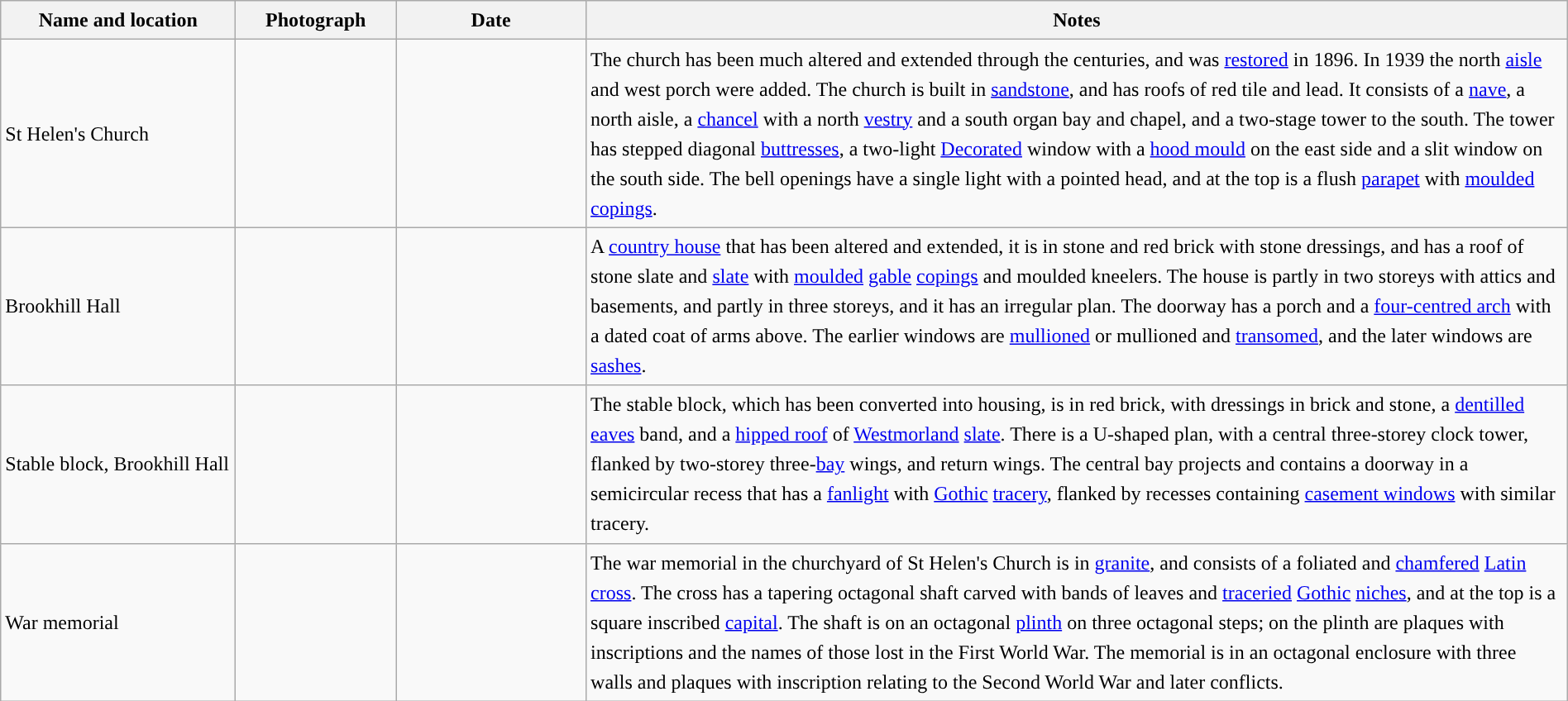<table class="wikitable sortable plainrowheaders" style="width:100%;border:0px;text-align:left;line-height:150%;">
<tr>
<th scope="col"  style="width:150px">Name and location</th>
<th scope="col"  style="width:100px" class="unsortable">Photograph</th>
<th scope="col"  style="width:120px">Date</th>
<th scope="col"  style="width:650px" class="unsortable">Notes</th>
</tr>
<tr>
<td>St Helen's Church<br><small></small></td>
<td></td>
<td align="center"></td>
<td>The church has been much altered and extended through the centuries, and was <a href='#'>restored</a> in 1896.  In 1939 the north <a href='#'>aisle</a> and west porch were added.  The church is built in <a href='#'>sandstone</a>, and has roofs of red tile and lead.  It consists of a <a href='#'>nave</a>, a north aisle, a <a href='#'>chancel</a> with a north <a href='#'>vestry</a> and a south organ bay and chapel, and a two-stage tower to the south.  The tower has stepped diagonal <a href='#'>buttresses</a>, a two-light <a href='#'>Decorated</a> window with a <a href='#'>hood mould</a> on the east side and a slit window on the south side.  The bell openings have a single light with a pointed head, and at the top is a flush <a href='#'>parapet</a> with <a href='#'>moulded</a> <a href='#'>copings</a>.</td>
</tr>
<tr>
<td>Brookhill Hall<br><small></small></td>
<td></td>
<td align="center"></td>
<td>A <a href='#'>country house</a> that has been altered and extended, it is in stone and red brick with stone dressings, and has a roof of stone slate and <a href='#'>slate</a> with <a href='#'>moulded</a> <a href='#'>gable</a> <a href='#'>copings</a> and moulded kneelers.  The house is partly in two storeys with attics and basements, and partly in three storeys, and it has an irregular plan.  The doorway has a porch and a <a href='#'>four-centred arch</a> with a dated coat of arms above. The earlier windows are <a href='#'>mullioned</a> or mullioned and <a href='#'>transomed</a>, and the later windows are <a href='#'>sashes</a>.</td>
</tr>
<tr>
<td>Stable block, Brookhill Hall<br><small></small></td>
<td></td>
<td align="center"></td>
<td>The stable block, which has been converted into housing, is in red brick, with dressings in brick and stone, a <a href='#'>dentilled</a> <a href='#'>eaves</a> band, and a <a href='#'>hipped roof</a> of <a href='#'>Westmorland</a> <a href='#'>slate</a>.  There is a U-shaped plan, with a central three-storey clock tower, flanked by two-storey three-<a href='#'>bay</a> wings, and return wings.  The central bay projects and contains a doorway in a semicircular recess that has a <a href='#'>fanlight</a> with <a href='#'>Gothic</a> <a href='#'>tracery</a>, flanked by recesses containing <a href='#'>casement windows</a> with similar tracery.</td>
</tr>
<tr>
<td>War memorial<br><small></small></td>
<td></td>
<td align="center"></td>
<td>The war memorial in the churchyard of St Helen's Church is in <a href='#'>granite</a>, and consists of a foliated and <a href='#'>chamfered</a> <a href='#'>Latin cross</a>.  The cross has a tapering octagonal shaft carved with bands of leaves and <a href='#'>traceried</a> <a href='#'>Gothic</a> <a href='#'>niches</a>, and at the top is a square inscribed <a href='#'>capital</a>.  The shaft is on an octagonal <a href='#'>plinth</a> on three octagonal steps; on the plinth are plaques with inscriptions and the names of those lost in the First World War.  The memorial is in an octagonal enclosure with three walls and plaques with inscription relating to the Second World War and later conflicts.</td>
</tr>
<tr>
</tr>
</table>
